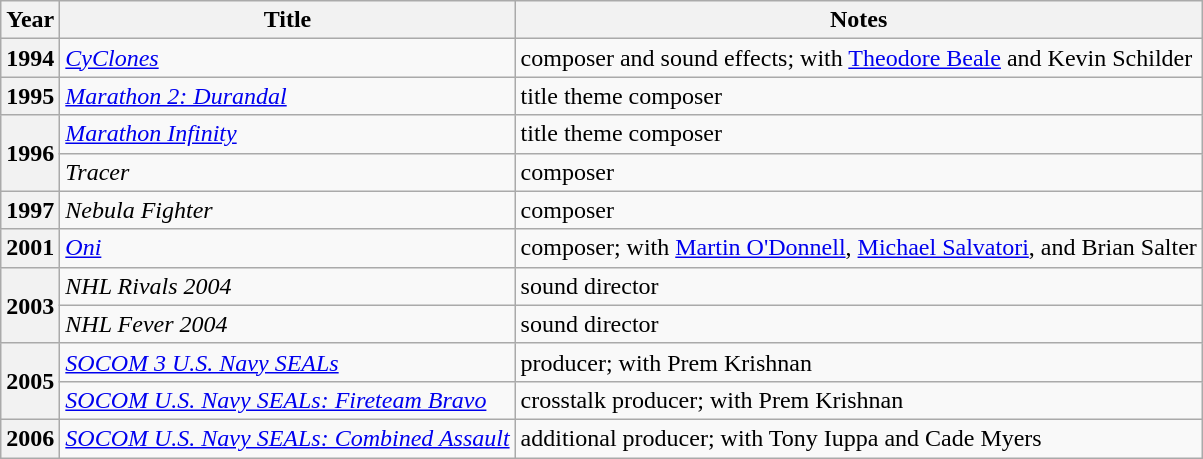<table class="wikitable sortable">
<tr>
<th>Year</th>
<th>Title</th>
<th class="unsortable">Notes</th>
</tr>
<tr>
<th rowspan="1">1994</th>
<td><em><a href='#'>CyClones</a></em></td>
<td>composer and sound effects; with <a href='#'>Theodore Beale</a> and Kevin Schilder</td>
</tr>
<tr>
<th rowspan="1">1995</th>
<td><em><a href='#'>Marathon 2: Durandal</a></em></td>
<td>title theme composer</td>
</tr>
<tr>
<th rowspan="2">1996</th>
<td><em><a href='#'>Marathon Infinity</a></em></td>
<td>title theme composer</td>
</tr>
<tr>
<td><em>Tracer</em></td>
<td>composer</td>
</tr>
<tr>
<th rowspan="1">1997</th>
<td><em>Nebula Fighter</em></td>
<td>composer</td>
</tr>
<tr>
<th rowspan="1">2001</th>
<td><em><a href='#'>Oni</a></em></td>
<td>composer; with <a href='#'>Martin O'Donnell</a>, <a href='#'>Michael Salvatori</a>, and Brian Salter</td>
</tr>
<tr>
<th rowspan="2">2003</th>
<td><em>NHL Rivals 2004</em></td>
<td>sound director</td>
</tr>
<tr>
<td><em>NHL Fever 2004</em></td>
<td>sound director</td>
</tr>
<tr>
<th rowspan="2">2005</th>
<td><em><a href='#'>SOCOM 3 U.S. Navy SEALs</a></em></td>
<td>producer; with Prem Krishnan</td>
</tr>
<tr>
<td><em><a href='#'>SOCOM U.S. Navy SEALs: Fireteam Bravo</a></em></td>
<td>crosstalk producer; with Prem Krishnan</td>
</tr>
<tr>
<th rowspan="1">2006</th>
<td><em><a href='#'>SOCOM U.S. Navy SEALs: Combined Assault</a></em></td>
<td>additional producer; with Tony Iuppa and Cade Myers</td>
</tr>
</table>
